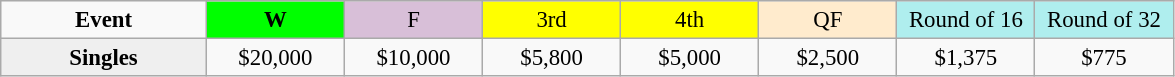<table class=wikitable style=font-size:95%;text-align:center>
<tr>
<td style="width:130px"><strong>Event</strong></td>
<td style="width:85px; background:lime"><strong>W</strong></td>
<td style="width:85px; background:thistle">F</td>
<td style="width:85px; background:#ffff00">3rd</td>
<td style="width:85px; background:#ffff00">4th</td>
<td style="width:85px; background:#ffebcd">QF</td>
<td style="width:85px; background:#afeeee">Round of 16</td>
<td style="width:85px; background:#afeeee">Round of 32</td>
</tr>
<tr>
<th style=background:#efefef>Singles </th>
<td>$20,000</td>
<td>$10,000</td>
<td>$5,800</td>
<td>$5,000</td>
<td>$2,500</td>
<td>$1,375</td>
<td>$775</td>
</tr>
</table>
